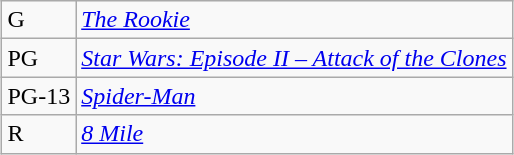<table class="wikitable sortable" style="margin:auto; margin:auto;">
<tr>
<td>G</td>
<td><em><a href='#'>The Rookie</a></em></td>
</tr>
<tr>
<td>PG</td>
<td><em><a href='#'>Star Wars: Episode II – Attack of the Clones</a></em></td>
</tr>
<tr>
<td>PG-13</td>
<td><em><a href='#'>Spider-Man</a></em></td>
</tr>
<tr>
<td>R</td>
<td><em><a href='#'>8 Mile</a></em></td>
</tr>
</table>
